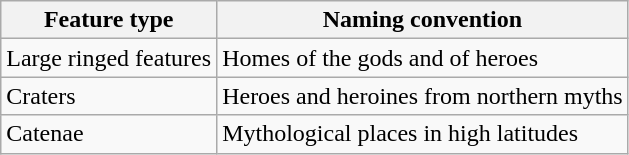<table class="wikitable">
<tr>
<th>Feature type</th>
<th>Naming convention</th>
</tr>
<tr>
<td>Large ringed features</td>
<td>Homes of the gods and of heroes</td>
</tr>
<tr>
<td>Craters</td>
<td>Heroes and heroines from northern myths</td>
</tr>
<tr>
<td>Catenae</td>
<td>Mythological places in high latitudes</td>
</tr>
</table>
